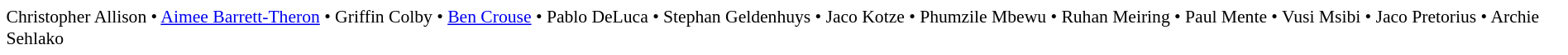<table cellpadding="2" style="border: 1px solid white; font-size:90%;">
<tr>
<td style="text-align:left;">Christopher Allison • <a href='#'>Aimee Barrett-Theron</a> • Griffin Colby • <a href='#'>Ben Crouse</a> • Pablo DeLuca • Stephan Geldenhuys • Jaco Kotze • Phumzile Mbewu • Ruhan Meiring • Paul Mente • Vusi Msibi • Jaco Pretorius • Archie Sehlako</td>
</tr>
</table>
